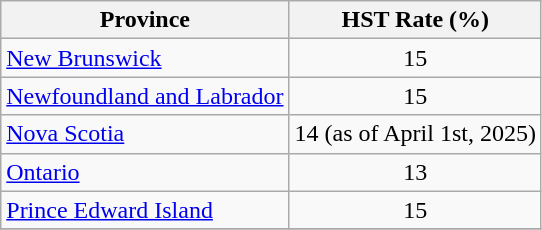<table class="wikitable sortable" style="text-align:center">
<tr>
<th>Province</th>
<th data-sort-type="number">HST Rate (%)</th>
</tr>
<tr>
<td align="left"><a href='#'>New Brunswick</a></td>
<td>15</td>
</tr>
<tr>
<td align="left"><a href='#'>Newfoundland and Labrador</a></td>
<td>15</td>
</tr>
<tr>
<td align="left"><a href='#'>Nova Scotia</a></td>
<td>14 (as of April 1st, 2025)</td>
</tr>
<tr>
<td align="left"><a href='#'>Ontario</a></td>
<td>13</td>
</tr>
<tr>
<td align="left"><a href='#'>Prince Edward Island</a></td>
<td>15</td>
</tr>
<tr>
</tr>
</table>
